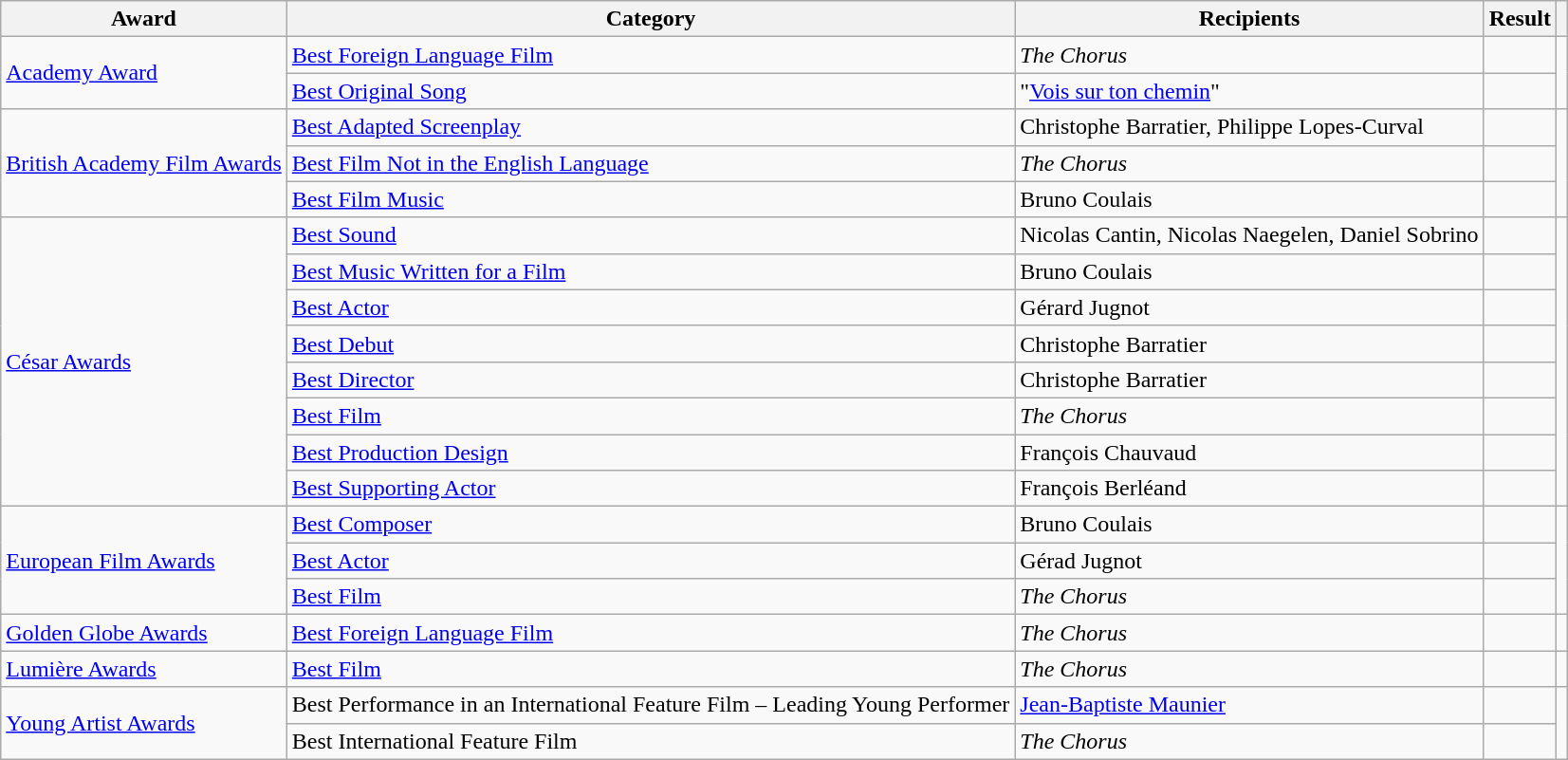<table class="wikitable">
<tr>
<th>Award</th>
<th>Category</th>
<th>Recipients</th>
<th>Result</th>
<th></th>
</tr>
<tr>
<td rowspan=2><a href='#'>Academy Award</a></td>
<td><a href='#'>Best Foreign Language Film</a></td>
<td><em>The Chorus</em></td>
<td></td>
<td rowspan=2></td>
</tr>
<tr>
<td><a href='#'>Best Original Song</a></td>
<td>"<a href='#'>Vois sur ton chemin</a>"</td>
<td></td>
</tr>
<tr>
<td rowspan=3><a href='#'>British Academy Film Awards</a></td>
<td><a href='#'>Best Adapted Screenplay</a></td>
<td>Christophe Barratier, Philippe Lopes-Curval</td>
<td></td>
<td rowspan=3></td>
</tr>
<tr>
<td><a href='#'>Best Film Not in the English Language</a></td>
<td><em>The Chorus</em></td>
<td></td>
</tr>
<tr>
<td><a href='#'>Best Film Music</a></td>
<td>Bruno Coulais</td>
<td></td>
</tr>
<tr>
<td rowspan=8><a href='#'>César Awards</a></td>
<td><a href='#'>Best Sound</a></td>
<td>Nicolas Cantin, Nicolas Naegelen, Daniel Sobrino</td>
<td></td>
<td rowspan=8></td>
</tr>
<tr>
<td><a href='#'>Best Music Written for a Film</a></td>
<td>Bruno Coulais</td>
<td></td>
</tr>
<tr>
<td><a href='#'>Best Actor</a></td>
<td>Gérard Jugnot</td>
<td></td>
</tr>
<tr>
<td><a href='#'>Best Debut</a></td>
<td>Christophe Barratier</td>
<td></td>
</tr>
<tr>
<td><a href='#'>Best Director</a></td>
<td>Christophe Barratier</td>
<td></td>
</tr>
<tr>
<td><a href='#'>Best Film</a></td>
<td><em>The Chorus</em></td>
<td></td>
</tr>
<tr>
<td><a href='#'>Best Production Design</a></td>
<td>François Chauvaud</td>
<td></td>
</tr>
<tr>
<td><a href='#'>Best Supporting Actor</a></td>
<td>François Berléand</td>
<td></td>
</tr>
<tr>
<td rowspan=3><a href='#'>European Film Awards</a></td>
<td><a href='#'>Best Composer</a></td>
<td>Bruno Coulais</td>
<td></td>
<td rowspan=3></td>
</tr>
<tr>
<td><a href='#'>Best Actor</a></td>
<td>Gérad Jugnot</td>
<td></td>
</tr>
<tr>
<td><a href='#'>Best Film</a></td>
<td><em>The Chorus</em></td>
<td></td>
</tr>
<tr>
<td><a href='#'>Golden Globe Awards</a></td>
<td><a href='#'>Best Foreign Language Film</a></td>
<td><em>The Chorus</em></td>
<td></td>
<td></td>
</tr>
<tr>
<td><a href='#'>Lumière Awards</a></td>
<td><a href='#'>Best Film</a></td>
<td><em>The Chorus</em></td>
<td></td>
<td></td>
</tr>
<tr>
<td rowspan=2><a href='#'>Young Artist Awards</a></td>
<td>Best Performance in an International Feature Film – Leading Young Performer</td>
<td><a href='#'>Jean-Baptiste Maunier</a></td>
<td></td>
<td rowspan=2></td>
</tr>
<tr>
<td>Best International Feature Film</td>
<td><em>The Chorus</em></td>
<td></td>
</tr>
</table>
